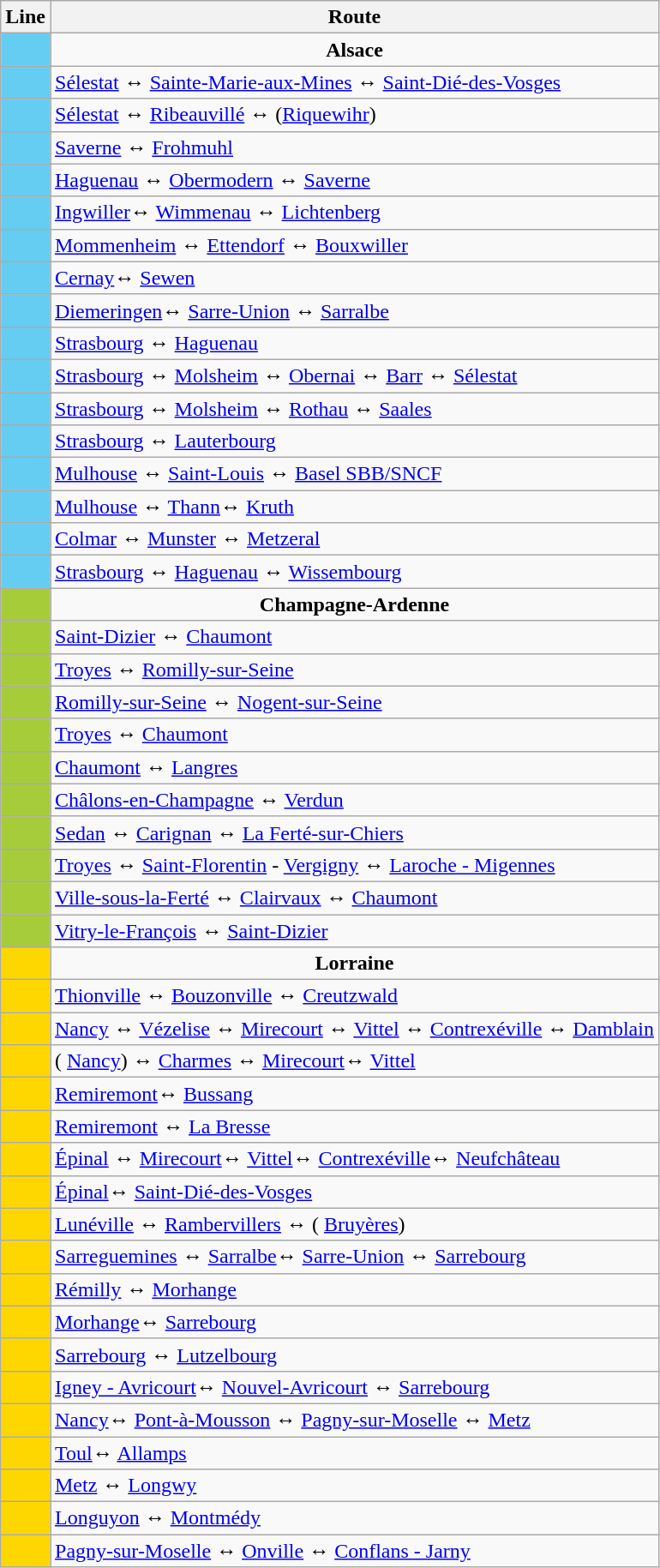<table class="wikitable mw-collapsible">
<tr>
<th width=20px>Line</th>
<th>Route</th>
</tr>
<tr>
<td bgcolor="#65CDF2"></td>
<td align="center"><strong>Alsace</strong></td>
</tr>
<tr>
<td bgcolor="#65CDF2" align="center"></td>
<td><a href='#'>Sélestat</a> ↔ <a href='#'>Sainte-Marie-aux-Mines</a> ↔ <a href='#'>Saint-Dié-des-Vosges</a></td>
</tr>
<tr>
<td bgcolor="#65CDF2" align="center"></td>
<td><a href='#'>Sélestat</a> ↔ <a href='#'>Ribeauvillé</a> ↔ (<a href='#'>Riquewihr</a>)</td>
</tr>
<tr>
<td bgcolor="#65CDF2" align="center"></td>
<td><a href='#'>Saverne</a> ↔ <a href='#'>Frohmuhl</a></td>
</tr>
<tr>
<td bgcolor="#65CDF2" align="center"></td>
<td><a href='#'>Haguenau</a> ↔ <a href='#'>Obermodern</a> ↔ <a href='#'>Saverne</a></td>
</tr>
<tr>
<td bgcolor="#65CDF2" align="center"></td>
<td><a href='#'>Ingwiller</a>↔ <a href='#'>Wimmenau</a> ↔ <a href='#'>Lichtenberg</a></td>
</tr>
<tr>
<td bgcolor="#65CDF2" align="center"></td>
<td><a href='#'>Mommenheim</a> ↔ <a href='#'>Ettendorf</a> ↔ <a href='#'>Bouxwiller</a></td>
</tr>
<tr>
<td bgcolor="#65CDF2" align="center"></td>
<td><a href='#'>Cernay</a>↔ <a href='#'>Sewen</a></td>
</tr>
<tr>
<td bgcolor="#65CDF2" align="center"></td>
<td><a href='#'>Diemeringen</a>↔ <a href='#'>Sarre-Union</a> ↔ <a href='#'>Sarralbe</a></td>
</tr>
<tr>
<td bgcolor="#65CDF2" align="center"></td>
<td><a href='#'>Strasbourg</a> ↔ <a href='#'>Haguenau</a></td>
</tr>
<tr>
<td bgcolor="#65CDF2" align="center"></td>
<td><a href='#'>Strasbourg</a> ↔ <a href='#'>Molsheim</a> ↔ <a href='#'>Obernai</a> ↔ <a href='#'>Barr</a> ↔ <a href='#'>Sélestat</a></td>
</tr>
<tr>
<td bgcolor="#65CDF2" align="center"></td>
<td><a href='#'>Strasbourg</a> ↔ <a href='#'>Molsheim</a> ↔ <a href='#'>Rothau</a> ↔ <a href='#'>Saales</a></td>
</tr>
<tr>
<td bgcolor="#65CDF2" align="center"></td>
<td><a href='#'>Strasbourg</a> ↔ <a href='#'>Lauterbourg</a></td>
</tr>
<tr>
<td bgcolor="#65CDF2" align="center"></td>
<td><a href='#'>Mulhouse</a> ↔ <a href='#'>Saint-Louis</a> ↔ <a href='#'>Basel SBB/SNCF</a></td>
</tr>
<tr>
<td bgcolor="#65CDF2" align="center"></td>
<td><a href='#'>Mulhouse</a> ↔ <a href='#'>Thann</a>↔ <a href='#'>Kruth</a></td>
</tr>
<tr>
<td bgcolor="#65CDF2" align="center"></td>
<td><a href='#'>Colmar</a> ↔ <a href='#'>Munster</a> ↔ <a href='#'>Metzeral</a></td>
</tr>
<tr>
<td bgcolor="#65CDF2" align="center"></td>
<td><a href='#'>Strasbourg</a> ↔ <a href='#'>Haguenau</a> ↔ <a href='#'>Wissembourg</a></td>
</tr>
<tr>
<td bgcolor="#A6CC39"></td>
<td align="center"><strong>Champagne-Ardenne</strong></td>
</tr>
<tr>
<td bgcolor="#A6CC39" align="center"></td>
<td><a href='#'>Saint-Dizier</a> ↔ <a href='#'>Chaumont</a></td>
</tr>
<tr>
<td bgcolor="#A6CC39" align="center"></td>
<td><a href='#'>Troyes</a> ↔ <a href='#'>Romilly-sur-Seine</a></td>
</tr>
<tr>
<td bgcolor="#A6CC39" align="center"></td>
<td><a href='#'>Romilly-sur-Seine</a> ↔ <a href='#'>Nogent-sur-Seine</a></td>
</tr>
<tr>
<td bgcolor="#A6CC39" align="center"></td>
<td><a href='#'>Troyes</a> ↔ <a href='#'>Chaumont</a></td>
</tr>
<tr>
<td bgcolor="#A6CC39" align="center"></td>
<td><a href='#'>Chaumont</a> ↔ <a href='#'>Langres</a></td>
</tr>
<tr>
<td bgcolor="#A6CC39" align="center"></td>
<td><a href='#'>Châlons-en-Champagne</a>  ↔ <a href='#'>Verdun</a></td>
</tr>
<tr>
<td bgcolor="#A6CC39" align="center"></td>
<td><a href='#'>Sedan</a> ↔ <a href='#'>Carignan</a> ↔ <a href='#'>La Ferté-sur-Chiers</a></td>
</tr>
<tr>
<td bgcolor="#A6CC39" align="center"></td>
<td><a href='#'>Troyes</a> ↔ <a href='#'>Saint-Florentin</a> - <a href='#'>Vergigny</a> ↔ <a href='#'>Laroche - Migennes</a></td>
</tr>
<tr>
<td bgcolor="#A6CC39" align="center"></td>
<td><a href='#'>Ville-sous-la-Ferté</a> ↔ <a href='#'>Clairvaux</a> ↔ <a href='#'>Chaumont</a></td>
</tr>
<tr>
<td bgcolor="#A6CC39" align="center"></td>
<td><a href='#'>Vitry-le-François</a> ↔ <a href='#'>Saint-Dizier</a></td>
</tr>
<tr>
<td bgcolor="FED700"></td>
<td align="center"><strong>Lorraine</strong></td>
</tr>
<tr>
<td bgcolor="FED700" align="center"></td>
<td><a href='#'>Thionville</a> ↔ <a href='#'>Bouzonville</a> ↔ <a href='#'>Creutzwald</a></td>
</tr>
<tr>
<td bgcolor="FED700" align="center"></td>
<td><a href='#'>Nancy</a> ↔ <a href='#'>Vézelise</a> ↔ <a href='#'>Mirecourt</a> ↔ <a href='#'>Vittel</a> ↔ <a href='#'>Contrexéville</a> ↔ <a href='#'>Damblain</a></td>
</tr>
<tr>
<td bgcolor="FED700" align="center"></td>
<td>( <a href='#'>Nancy</a>) ↔ <a href='#'>Charmes</a> ↔ <a href='#'>Mirecourt</a>↔ <a href='#'>Vittel</a></td>
</tr>
<tr>
<td bgcolor="FED700" align="center"></td>
<td><a href='#'>Remiremont</a>↔ <a href='#'>Bussang</a></td>
</tr>
<tr>
<td bgcolor="FED700" align="center"></td>
<td><a href='#'>Remiremont</a> ↔ <a href='#'>La Bresse</a></td>
</tr>
<tr>
<td bgcolor="FED700" align="center"></td>
<td><a href='#'>Épinal</a> ↔ <a href='#'>Mirecourt</a>↔ <a href='#'>Vittel</a>↔ <a href='#'>Contrexéville</a>↔ <a href='#'>Neufchâteau</a></td>
</tr>
<tr>
<td bgcolor="FED700" align="center"></td>
<td><a href='#'>Épinal</a>↔ <a href='#'>Saint-Dié-des-Vosges</a></td>
</tr>
<tr>
<td bgcolor="FED700" align="center"></td>
<td><a href='#'>Lunéville</a> ↔ <a href='#'>Rambervillers</a> ↔ ( <a href='#'>Bruyères</a>)</td>
</tr>
<tr>
<td bgcolor="FED700" align="center"></td>
<td><a href='#'>Sarreguemines</a> ↔ <a href='#'>Sarralbe</a>↔ <a href='#'>Sarre-Union</a> ↔ <a href='#'>Sarrebourg</a></td>
</tr>
<tr>
<td bgcolor="FED700" align="center"></td>
<td><a href='#'>Rémilly</a> ↔ <a href='#'>Morhange</a></td>
</tr>
<tr>
<td bgcolor="FED700" align="center"></td>
<td><a href='#'>Morhange</a>↔ <a href='#'>Sarrebourg</a></td>
</tr>
<tr>
<td bgcolor="FED700" align="center"></td>
<td><a href='#'>Sarrebourg</a> ↔ <a href='#'>Lutzelbourg</a></td>
</tr>
<tr>
<td bgcolor="FED700" align="center"></td>
<td><a href='#'>Igney - Avricourt</a>↔ <a href='#'>Nouvel-Avricourt</a> ↔ <a href='#'>Sarrebourg</a></td>
</tr>
<tr>
<td bgcolor="FED700" align="center"></td>
<td><a href='#'>Nancy</a>↔ <a href='#'>Pont-à-Mousson</a> ↔ <a href='#'>Pagny-sur-Moselle</a> ↔ <a href='#'>Metz</a></td>
</tr>
<tr>
<td bgcolor="FED700" align="center"></td>
<td><a href='#'>Toul</a>↔ <a href='#'>Allamps</a></td>
</tr>
<tr>
<td bgcolor="FED700" align="center"></td>
<td><a href='#'>Metz</a> ↔ <a href='#'>Longwy</a></td>
</tr>
<tr>
<td bgcolor="FED700" align="center"></td>
<td><a href='#'>Longuyon</a> ↔ <a href='#'>Montmédy</a></td>
</tr>
<tr>
<td bgcolor="FED700" align="center"></td>
<td><a href='#'>Pagny-sur-Moselle</a> ↔ <a href='#'>Onville</a> ↔ <a href='#'>Conflans - Jarny</a></td>
</tr>
</table>
